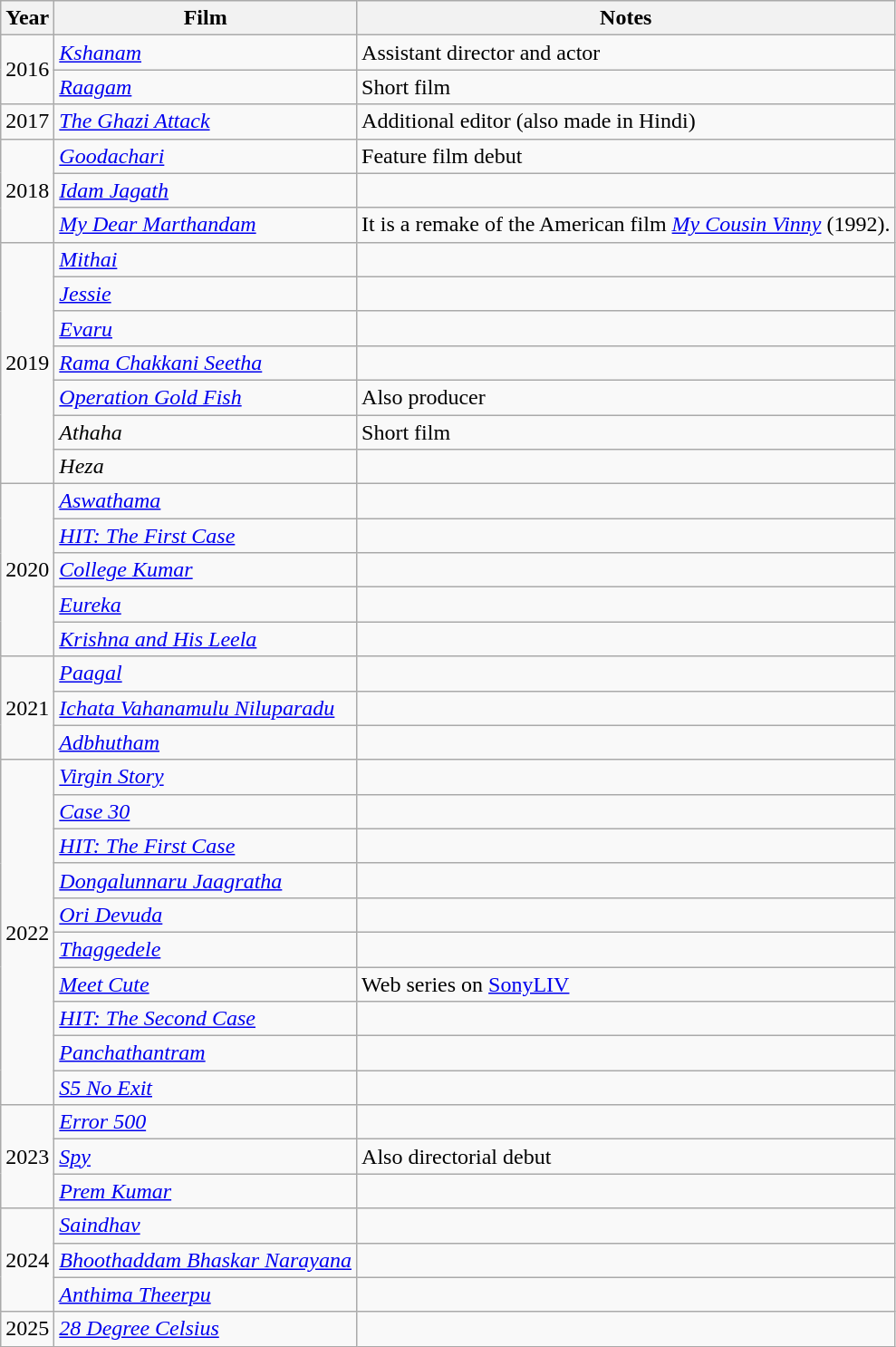<table class="wikitable">
<tr>
<th>Year</th>
<th>Film</th>
<th>Notes</th>
</tr>
<tr>
<td rowspan="2">2016</td>
<td><em><a href='#'>Kshanam</a></em></td>
<td>Assistant director and actor</td>
</tr>
<tr>
<td><em><a href='#'>Raagam</a></em></td>
<td>Short film</td>
</tr>
<tr>
<td>2017</td>
<td><em><a href='#'>The Ghazi Attack</a></em></td>
<td>Additional editor (also made in Hindi)</td>
</tr>
<tr>
<td rowspan="3">2018</td>
<td><em><a href='#'>Goodachari</a></em></td>
<td>Feature film debut</td>
</tr>
<tr>
<td><em><a href='#'>Idam Jagath</a></em></td>
<td></td>
</tr>
<tr>
<td><em><a href='#'>My Dear Marthandam</a></em></td>
<td>It is a remake of the American film <em><a href='#'>My Cousin Vinny</a></em> (1992).</td>
</tr>
<tr>
<td rowspan="7">2019</td>
<td><em><a href='#'>Mithai</a></em></td>
<td></td>
</tr>
<tr>
<td><em><a href='#'>Jessie</a></em></td>
<td></td>
</tr>
<tr>
<td><em><a href='#'>Evaru</a></em></td>
<td></td>
</tr>
<tr>
<td><em><a href='#'>Rama Chakkani Seetha</a></em></td>
<td></td>
</tr>
<tr>
<td><em><a href='#'>Operation Gold Fish</a></em></td>
<td>Also producer</td>
</tr>
<tr>
<td><em>Athaha</em></td>
<td>Short film</td>
</tr>
<tr>
<td><em>Heza</em></td>
<td></td>
</tr>
<tr>
<td rowspan="5">2020</td>
<td><em><a href='#'>Aswathama</a></em></td>
<td></td>
</tr>
<tr>
<td><em><a href='#'>HIT: The First Case</a></em></td>
<td></td>
</tr>
<tr>
<td><em><a href='#'>College Kumar</a></em></td>
<td></td>
</tr>
<tr>
<td><em><a href='#'>Eureka</a></em></td>
<td></td>
</tr>
<tr>
<td><em><a href='#'>Krishna and His Leela</a></em></td>
<td></td>
</tr>
<tr>
<td rowspan="3">2021</td>
<td><em><a href='#'>Paagal</a></em></td>
<td></td>
</tr>
<tr>
<td><em><a href='#'>Ichata Vahanamulu Niluparadu</a></em></td>
<td></td>
</tr>
<tr>
<td><em><a href='#'>Adbhutham</a></em></td>
<td></td>
</tr>
<tr>
<td rowspan="10">2022</td>
<td><em><a href='#'>Virgin Story</a></em></td>
<td></td>
</tr>
<tr>
<td><em><a href='#'>Case 30</a></em></td>
<td></td>
</tr>
<tr>
<td><em><a href='#'>HIT: The First Case</a></em></td>
<td></td>
</tr>
<tr>
<td><em><a href='#'>Dongalunnaru Jaagratha</a></em></td>
<td></td>
</tr>
<tr>
<td><em><a href='#'>Ori Devuda</a></em></td>
<td></td>
</tr>
<tr>
<td><em><a href='#'>Thaggedele</a></em></td>
<td></td>
</tr>
<tr>
<td><em><a href='#'>Meet Cute</a></em></td>
<td>Web series on <a href='#'>SonyLIV</a></td>
</tr>
<tr>
<td><em><a href='#'>HIT: The Second Case</a></em></td>
<td></td>
</tr>
<tr>
<td><em><a href='#'>Panchathantram</a></em></td>
<td></td>
</tr>
<tr>
<td><em><a href='#'>S5 No Exit</a></em></td>
<td></td>
</tr>
<tr>
<td rowspan="3">2023</td>
<td><em><a href='#'>Error 500</a></em></td>
<td></td>
</tr>
<tr>
<td><em><a href='#'>Spy</a></em></td>
<td>Also directorial debut</td>
</tr>
<tr>
<td><em><a href='#'>Prem Kumar</a></em></td>
<td></td>
</tr>
<tr>
<td rowspan="3">2024</td>
<td><em><a href='#'>Saindhav</a></em></td>
<td></td>
</tr>
<tr>
<td><em><a href='#'>Bhoothaddam Bhaskar Narayana</a></em></td>
<td></td>
</tr>
<tr>
<td><em><a href='#'>Anthima Theerpu</a></em></td>
<td></td>
</tr>
<tr>
<td>2025</td>
<td><a href='#'><em>28 Degree Celsius</em></a></td>
<td></td>
</tr>
</table>
